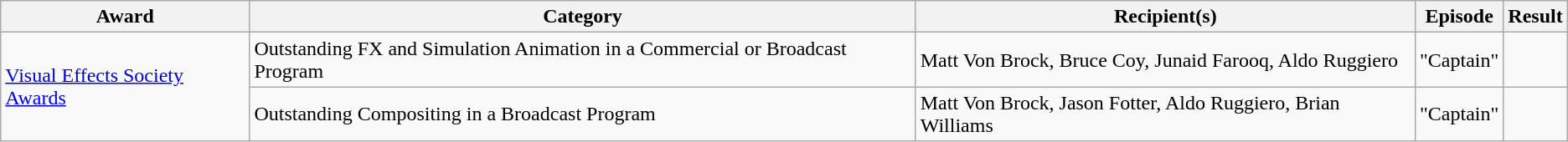<table class="wikitable">
<tr>
<th>Award</th>
<th>Category</th>
<th>Recipient(s)</th>
<th>Episode</th>
<th>Result</th>
</tr>
<tr>
<td rowspan=2><a href='#'>Visual Effects Society Awards</a></td>
<td>Outstanding FX and Simulation Animation in a Commercial or Broadcast Program</td>
<td>Matt Von Brock, Bruce Coy, Junaid Farooq, Aldo Ruggiero</td>
<td>"Captain"</td>
<td></td>
</tr>
<tr>
<td>Outstanding Compositing in a Broadcast Program</td>
<td>Matt Von Brock, Jason Fotter, Aldo Ruggiero, Brian Williams</td>
<td>"Captain"</td>
<td></td>
</tr>
</table>
